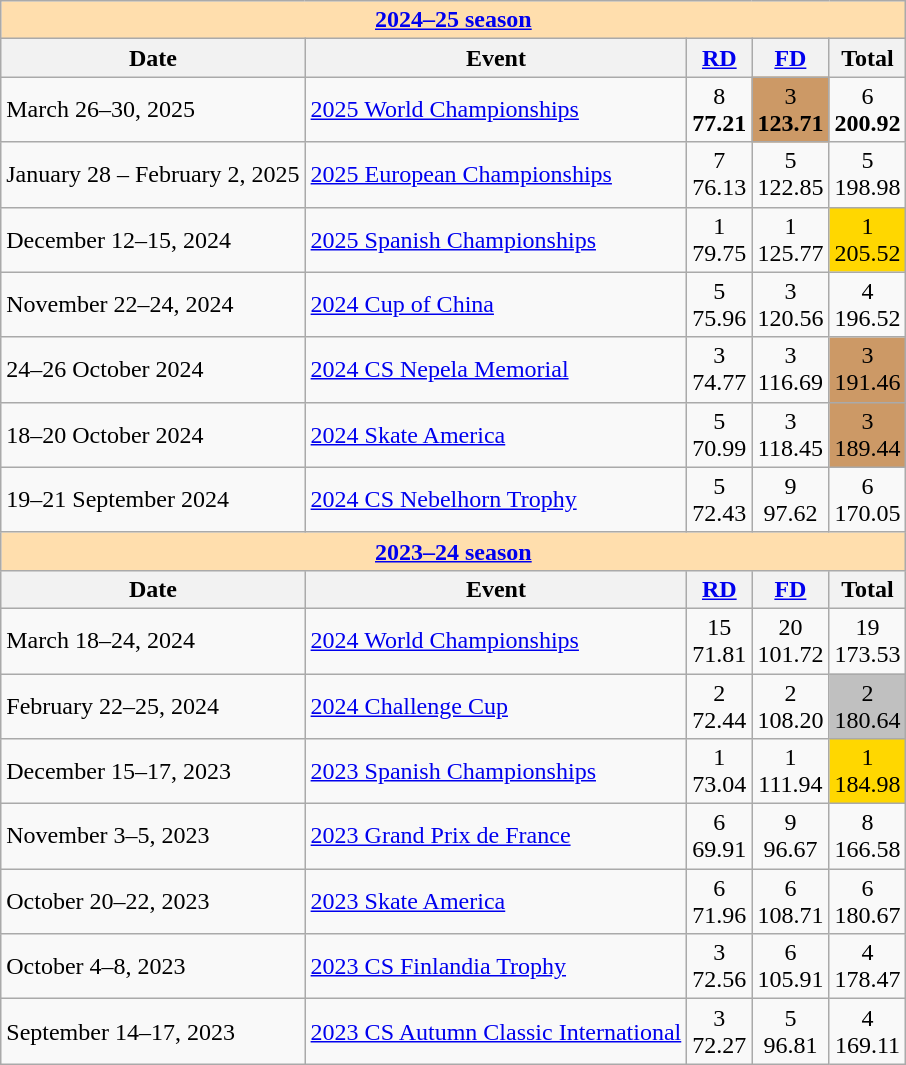<table class="wikitable">
<tr>
<th style="background-color: #ffdead; " colspan=5 align=center><a href='#'><strong>2024–25 season</strong></a></th>
</tr>
<tr>
<th>Date</th>
<th>Event</th>
<th><a href='#'>RD</a></th>
<th><a href='#'>FD</a></th>
<th>Total</th>
</tr>
<tr>
<td>March 26–30, 2025</td>
<td><a href='#'>2025 World Championships</a></td>
<td align=center>8 <br> <strong>77.21</strong></td>
<td align=center bgcolor=cc9966>3 <br> <strong>123.71</strong></td>
<td align=center>6 <br> <strong>200.92</strong></td>
</tr>
<tr>
<td>January 28 – February 2, 2025</td>
<td><a href='#'>2025 European Championships</a></td>
<td align=center>7 <br> 76.13</td>
<td align=center>5 <br> 122.85</td>
<td align=center>5 <br> 198.98</td>
</tr>
<tr>
<td>December 12–15, 2024</td>
<td><a href='#'>2025 Spanish Championships</a></td>
<td align=center>1 <br> 79.75</td>
<td align=center>1 <br> 125.77</td>
<td align=center bgcolor=gold>1 <br> 205.52</td>
</tr>
<tr>
<td>November 22–24, 2024</td>
<td><a href='#'>2024 Cup of China</a></td>
<td align=center>5 <br> 75.96</td>
<td align=center>3 <br> 120.56</td>
<td align=center>4 <br> 196.52</td>
</tr>
<tr>
<td>24–26 October 2024</td>
<td><a href='#'>2024 CS Nepela Memorial</a></td>
<td align=center>3 <br> 74.77</td>
<td align=center>3 <br> 116.69</td>
<td align=center bgcolor=cc9966>3 <br> 191.46</td>
</tr>
<tr>
<td>18–20 October 2024</td>
<td><a href='#'>2024 Skate America</a></td>
<td align=center>5 <br> 70.99</td>
<td align=center>3 <br> 118.45</td>
<td align=center bgcolor=cc9966>3 <br> 189.44</td>
</tr>
<tr>
<td>19–21 September 2024</td>
<td><a href='#'>2024 CS Nebelhorn Trophy</a></td>
<td align=center>5 <br> 72.43</td>
<td align=center>9 <br> 97.62</td>
<td align=center>6 <br> 170.05</td>
</tr>
<tr>
<th style="background-color: #ffdead; " colspan=5 align=center><a href='#'><strong>2023–24 season</strong></a></th>
</tr>
<tr>
<th>Date</th>
<th>Event</th>
<th><a href='#'>RD</a></th>
<th><a href='#'>FD</a></th>
<th>Total</th>
</tr>
<tr>
<td>March 18–24, 2024</td>
<td><a href='#'>2024 World Championships</a></td>
<td align=center>15 <br> 71.81</td>
<td align=center>20 <br> 101.72</td>
<td align=center>19 <br> 173.53</td>
</tr>
<tr>
<td>February 22–25, 2024</td>
<td><a href='#'>2024 Challenge Cup</a></td>
<td align=center>2 <br> 72.44</td>
<td align=center>2 <br> 108.20</td>
<td align=center bgcolor=silver>2 <br> 180.64</td>
</tr>
<tr>
<td>December 15–17, 2023</td>
<td><a href='#'>2023 Spanish Championships</a></td>
<td align=center>1 <br> 73.04</td>
<td align=center>1 <br> 111.94</td>
<td align=center bgcolor=gold>1 <br> 184.98</td>
</tr>
<tr>
<td>November 3–5, 2023</td>
<td><a href='#'>2023 Grand Prix de France</a></td>
<td align=center>6 <br> 69.91</td>
<td align=center>9 <br> 96.67</td>
<td align=center>8 <br> 166.58</td>
</tr>
<tr>
<td>October 20–22, 2023</td>
<td><a href='#'>2023 Skate America</a></td>
<td align=center>6 <br> 71.96</td>
<td align=center>6 <br> 108.71</td>
<td align=center>6 <br> 180.67</td>
</tr>
<tr>
<td>October 4–8, 2023</td>
<td><a href='#'>2023 CS Finlandia Trophy</a></td>
<td align=center>3 <br> 72.56</td>
<td align=center>6 <br> 105.91</td>
<td align=center>4 <br> 178.47</td>
</tr>
<tr>
<td>September 14–17, 2023</td>
<td><a href='#'>2023 CS Autumn Classic International</a></td>
<td align=center>3 <br> 72.27</td>
<td align=center>5 <br> 96.81</td>
<td align=center>4 <br> 169.11</td>
</tr>
</table>
